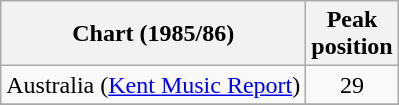<table class="wikitable">
<tr>
<th>Chart (1985/86)</th>
<th>Peak<br> position</th>
</tr>
<tr>
<td>Australia (<a href='#'>Kent Music Report</a>)</td>
<td align="center">29</td>
</tr>
<tr>
</tr>
<tr>
</tr>
<tr>
</tr>
<tr>
</tr>
</table>
